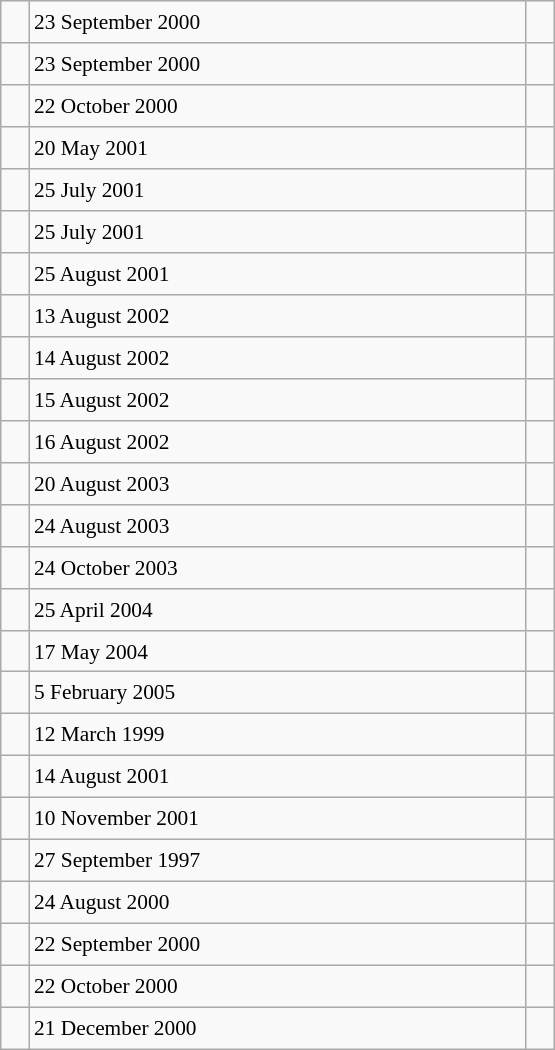<table class="wikitable" style="font-size: 89%; float: left; width: 26em; margin-right: 1em; height: 700px">
<tr>
<td></td>
<td>23 September 2000</td>
<td><small></small></td>
</tr>
<tr>
<td></td>
<td>23 September 2000</td>
<td><small></small></td>
</tr>
<tr>
<td></td>
<td>22 October 2000</td>
<td><small></small></td>
</tr>
<tr>
<td></td>
<td>20 May 2001</td>
<td><small></small></td>
</tr>
<tr>
<td></td>
<td>25 July 2001</td>
<td><small></small></td>
</tr>
<tr>
<td></td>
<td>25 July 2001</td>
<td><small></small></td>
</tr>
<tr>
<td></td>
<td>25 August 2001</td>
<td><small></small></td>
</tr>
<tr>
<td></td>
<td>13 August 2002</td>
<td><small></small></td>
</tr>
<tr>
<td></td>
<td>14 August 2002</td>
<td><small></small></td>
</tr>
<tr>
<td></td>
<td>15 August 2002</td>
<td><small></small></td>
</tr>
<tr>
<td></td>
<td>16 August 2002</td>
<td><small></small></td>
</tr>
<tr>
<td></td>
<td>20 August 2003</td>
<td><small></small></td>
</tr>
<tr>
<td></td>
<td>24 August 2003</td>
<td><small></small></td>
</tr>
<tr>
<td></td>
<td>24 October 2003</td>
<td><small></small></td>
</tr>
<tr>
<td></td>
<td>25 April 2004</td>
<td><small></small></td>
</tr>
<tr>
<td></td>
<td>17 May 2004</td>
<td><small></small></td>
</tr>
<tr>
<td></td>
<td>5 February 2005</td>
<td><small></small></td>
</tr>
<tr>
<td></td>
<td>12 March 1999</td>
<td><small></small></td>
</tr>
<tr>
<td></td>
<td>14 August 2001</td>
<td><small></small></td>
</tr>
<tr>
<td></td>
<td>10 November 2001</td>
<td><small></small></td>
</tr>
<tr>
<td></td>
<td>27 September 1997</td>
<td><small></small></td>
</tr>
<tr>
<td></td>
<td>24 August 2000</td>
<td><small></small></td>
</tr>
<tr>
<td></td>
<td>22 September 2000</td>
<td><small></small></td>
</tr>
<tr>
<td></td>
<td>22 October 2000</td>
<td><small></small></td>
</tr>
<tr>
<td></td>
<td>21 December 2000</td>
<td><small></small></td>
</tr>
</table>
